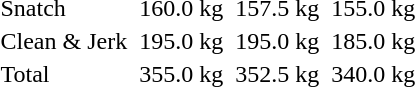<table>
<tr>
<td>Snatch</td>
<td></td>
<td>160.0 kg</td>
<td></td>
<td>157.5 kg</td>
<td></td>
<td>155.0 kg</td>
</tr>
<tr>
<td>Clean & Jerk</td>
<td></td>
<td>195.0 kg</td>
<td></td>
<td>195.0 kg</td>
<td></td>
<td>185.0 kg</td>
</tr>
<tr>
<td>Total</td>
<td></td>
<td>355.0 kg</td>
<td></td>
<td>352.5 kg</td>
<td></td>
<td>340.0 kg</td>
</tr>
</table>
